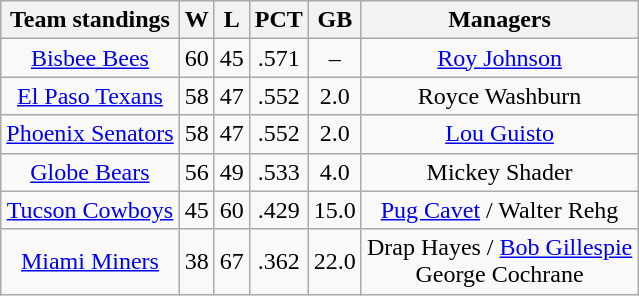<table class="wikitable">
<tr>
<th>Team standings</th>
<th>W</th>
<th>L</th>
<th>PCT</th>
<th>GB</th>
<th>Managers</th>
</tr>
<tr align=center>
<td><a href='#'>Bisbee Bees</a></td>
<td>60</td>
<td>45</td>
<td>.571</td>
<td>–</td>
<td><a href='#'>Roy Johnson</a></td>
</tr>
<tr align=center>
<td><a href='#'>El Paso Texans</a></td>
<td>58</td>
<td>47</td>
<td>.552</td>
<td>2.0</td>
<td>Royce Washburn</td>
</tr>
<tr align=center>
<td><a href='#'>Phoenix Senators</a></td>
<td>58</td>
<td>47</td>
<td>.552</td>
<td>2.0</td>
<td><a href='#'>Lou Guisto</a></td>
</tr>
<tr align=center>
<td><a href='#'>Globe Bears</a></td>
<td>56</td>
<td>49</td>
<td>.533</td>
<td>4.0</td>
<td>Mickey Shader</td>
</tr>
<tr align=center>
<td><a href='#'>Tucson Cowboys</a></td>
<td>45</td>
<td>60</td>
<td>.429</td>
<td>15.0</td>
<td><a href='#'>Pug Cavet</a> / Walter Rehg</td>
</tr>
<tr align=center>
<td><a href='#'>Miami Miners</a></td>
<td>38</td>
<td>67</td>
<td>.362</td>
<td>22.0</td>
<td>Drap Hayes / <a href='#'>Bob Gillespie</a> <br>George Cochrane</td>
</tr>
</table>
